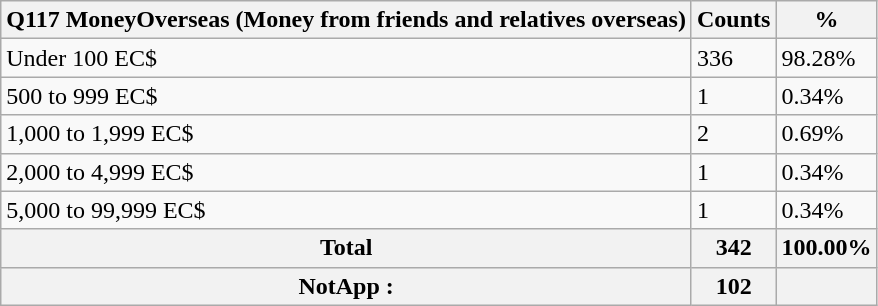<table class="wikitable sortable">
<tr>
<th>Q117 MoneyOverseas (Money from friends and relatives overseas)</th>
<th>Counts</th>
<th>%</th>
</tr>
<tr>
<td>Under 100 EC$</td>
<td>336</td>
<td>98.28%</td>
</tr>
<tr>
<td>500 to 999 EC$</td>
<td>1</td>
<td>0.34%</td>
</tr>
<tr>
<td>1,000 to 1,999 EC$</td>
<td>2</td>
<td>0.69%</td>
</tr>
<tr>
<td>2,000 to 4,999 EC$</td>
<td>1</td>
<td>0.34%</td>
</tr>
<tr>
<td>5,000 to 99,999 EC$</td>
<td>1</td>
<td>0.34%</td>
</tr>
<tr>
<th>Total</th>
<th>342</th>
<th>100.00%</th>
</tr>
<tr>
<th>NotApp :</th>
<th>102</th>
<th></th>
</tr>
</table>
